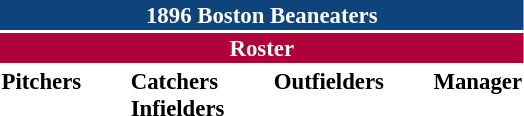<table class="toccolours" style="font-size: 95%;">
<tr>
<th colspan="10" style="background-color: #0f437c; color: #FFFFFF; text-align: center;">1896 Boston Beaneaters</th>
</tr>
<tr>
<td colspan="10" style="background-color:#af0039; color: white; text-align: center;"><strong>Roster</strong></td>
</tr>
<tr>
<td valign="top"><strong>Pitchers</strong><br>






</td>
<td width="25px"></td>
<td valign="top"><strong>Catchers</strong><br>


<strong>Infielders</strong>






</td>
<td width="25px"></td>
<td valign="top"><strong>Outfielders</strong><br>


</td>
<td width="25px"></td>
<td valign="top"><strong>Manager</strong><br></td>
</tr>
</table>
